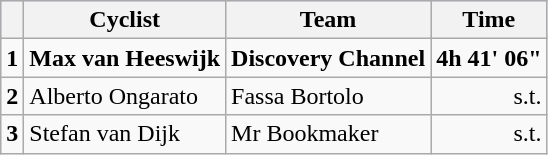<table class="wikitable">
<tr style="background:#ccccff;">
<th></th>
<th>Cyclist</th>
<th>Team</th>
<th>Time</th>
</tr>
<tr>
<td><strong>1</strong></td>
<td><strong>Max van Heeswijk</strong></td>
<td><strong>Discovery Channel</strong></td>
<td align="right"><strong>4h 41' 06"</strong></td>
</tr>
<tr>
<td><strong>2</strong></td>
<td>Alberto Ongarato</td>
<td>Fassa Bortolo</td>
<td align="right">s.t.</td>
</tr>
<tr>
<td><strong>3</strong></td>
<td>Stefan van Dijk</td>
<td>Mr Bookmaker</td>
<td align="right">s.t.</td>
</tr>
</table>
